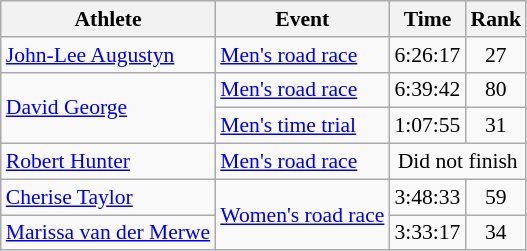<table class=wikitable style="font-size:90%">
<tr>
<th>Athlete</th>
<th>Event</th>
<th>Time</th>
<th>Rank</th>
</tr>
<tr align=center>
<td align=left><a href='#'>John-Lee Augustyn</a></td>
<td align=left><a href='#'>Men's road race</a></td>
<td>6:26:17</td>
<td>27</td>
</tr>
<tr align=center>
<td align=left rowspan=2><a href='#'>David George</a></td>
<td align=left><a href='#'>Men's road race</a></td>
<td>6:39:42</td>
<td>80</td>
</tr>
<tr align=center>
<td align=left><a href='#'>Men's time trial</a></td>
<td>1:07:55</td>
<td>31</td>
</tr>
<tr align=center>
<td align=left><a href='#'>Robert Hunter</a></td>
<td align=left><a href='#'>Men's road race</a></td>
<td colspan=2>Did not finish</td>
</tr>
<tr align=center>
<td align=left><a href='#'>Cherise Taylor</a></td>
<td align=left rowspan=2><a href='#'>Women's road race</a></td>
<td>3:48:33</td>
<td>59</td>
</tr>
<tr align=center>
<td align=left><a href='#'>Marissa van der Merwe</a></td>
<td>3:33:17</td>
<td>34</td>
</tr>
</table>
